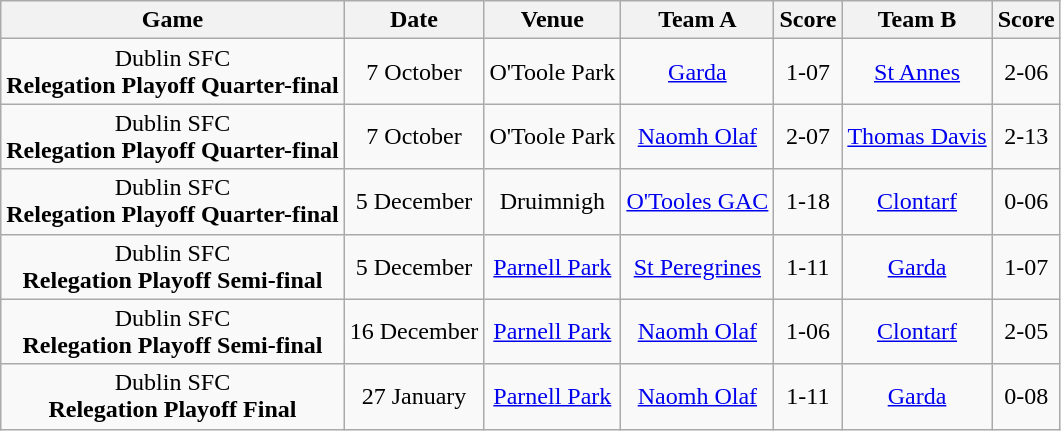<table class="wikitable">
<tr>
<th>Game</th>
<th>Date</th>
<th>Venue</th>
<th>Team A</th>
<th>Score</th>
<th>Team B</th>
<th>Score</th>
</tr>
<tr align="center">
<td>Dublin SFC<br><strong>Relegation Playoff Quarter-final</strong></td>
<td>7 October</td>
<td>O'Toole Park</td>
<td><a href='#'>Garda</a></td>
<td>1-07</td>
<td><a href='#'>St Annes</a></td>
<td>2-06</td>
</tr>
<tr align="center">
<td>Dublin SFC<br><strong>Relegation Playoff Quarter-final</strong></td>
<td>7 October</td>
<td>O'Toole Park</td>
<td><a href='#'>Naomh Olaf</a></td>
<td>2-07</td>
<td><a href='#'>Thomas Davis</a></td>
<td>2-13</td>
</tr>
<tr align="center">
<td>Dublin SFC<br><strong>Relegation Playoff Quarter-final</strong></td>
<td>5 December</td>
<td>Druimnigh</td>
<td><a href='#'>O'Tooles GAC</a></td>
<td>1-18</td>
<td><a href='#'>Clontarf</a></td>
<td>0-06</td>
</tr>
<tr align="center">
<td>Dublin SFC<br><strong>Relegation Playoff Semi-final</strong></td>
<td>5 December</td>
<td><a href='#'>Parnell Park</a></td>
<td><a href='#'>St Peregrines</a></td>
<td>1-11</td>
<td><a href='#'>Garda</a></td>
<td>1-07</td>
</tr>
<tr align="center">
<td>Dublin SFC<br><strong>Relegation Playoff Semi-final</strong></td>
<td>16 December</td>
<td><a href='#'>Parnell Park</a></td>
<td><a href='#'>Naomh Olaf</a></td>
<td>1-06</td>
<td><a href='#'>Clontarf</a></td>
<td>2-05</td>
</tr>
<tr align="center">
<td>Dublin SFC<br><strong>Relegation Playoff Final</strong></td>
<td>27 January</td>
<td><a href='#'>Parnell Park</a></td>
<td><a href='#'>Naomh Olaf</a></td>
<td>1-11</td>
<td><a href='#'>Garda</a></td>
<td>0-08</td>
</tr>
</table>
